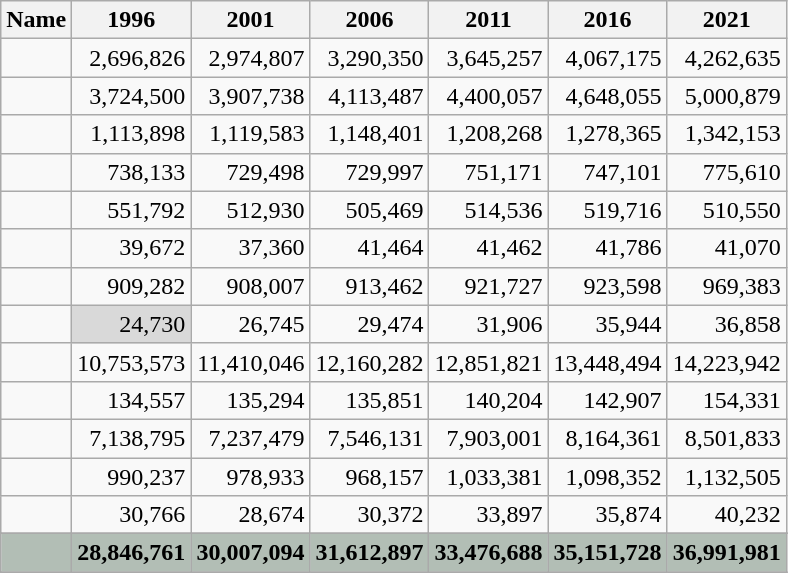<table class="wikitable sortable" style="text-align:right;">
<tr>
<th>Name</th>
<th data-sort-type="number">1996</th>
<th data-sort-type="number">2001</th>
<th data-sort-type="number">2006</th>
<th data-sort-type="number">2011</th>
<th data-sort-type="number">2016</th>
<th data-sort-type="number">2021</th>
</tr>
<tr>
<td height="13" align="left"><strong></strong></td>
<td>2,696,826</td>
<td>2,974,807</td>
<td>3,290,350</td>
<td>3,645,257</td>
<td>4,067,175</td>
<td>4,262,635</td>
</tr>
<tr>
<td height="13" align="left"><strong></strong></td>
<td>3,724,500</td>
<td>3,907,738</td>
<td>4,113,487</td>
<td>4,400,057</td>
<td>4,648,055</td>
<td>5,000,879</td>
</tr>
<tr>
<td height="13" align="left"><strong></strong></td>
<td>1,113,898</td>
<td>1,119,583</td>
<td>1,148,401</td>
<td>1,208,268</td>
<td>1,278,365</td>
<td>1,342,153</td>
</tr>
<tr>
<td height="13" align="left"><strong></strong></td>
<td>738,133</td>
<td>729,498</td>
<td>729,997</td>
<td>751,171</td>
<td>747,101</td>
<td>775,610</td>
</tr>
<tr>
<td height="13" align="left"><strong></strong></td>
<td>551,792</td>
<td>512,930</td>
<td>505,469</td>
<td>514,536</td>
<td>519,716</td>
<td>510,550</td>
</tr>
<tr>
<td height="13" align="left"><strong></strong></td>
<td>39,672</td>
<td>37,360</td>
<td>41,464</td>
<td>41,462</td>
<td>41,786</td>
<td>41,070</td>
</tr>
<tr>
<td height="13" align="left"><strong></strong></td>
<td>909,282</td>
<td>908,007</td>
<td>913,462</td>
<td>921,727</td>
<td>923,598</td>
<td>969,383</td>
</tr>
<tr>
<td height="13" align="left"><strong></strong></td>
<td style="background-color:#D9D9D9">24,730</td>
<td>26,745</td>
<td>29,474</td>
<td>31,906</td>
<td>35,944</td>
<td>36,858</td>
</tr>
<tr>
<td height="13" align="left"><strong></strong></td>
<td>10,753,573</td>
<td>11,410,046</td>
<td>12,160,282</td>
<td>12,851,821</td>
<td>13,448,494</td>
<td>14,223,942</td>
</tr>
<tr>
<td height="13" align="left"><strong></strong></td>
<td>134,557</td>
<td>135,294</td>
<td>135,851</td>
<td>140,204</td>
<td>142,907</td>
<td>154,331</td>
</tr>
<tr>
<td height="13" align="left"><strong></strong></td>
<td>7,138,795</td>
<td>7,237,479</td>
<td>7,546,131</td>
<td>7,903,001</td>
<td>8,164,361</td>
<td>8,501,833</td>
</tr>
<tr>
<td height="13" align="left"><strong></strong></td>
<td>990,237</td>
<td>978,933</td>
<td>968,157</td>
<td>1,033,381</td>
<td>1,098,352</td>
<td>1,132,505</td>
</tr>
<tr>
<td height="13" align="left"><strong></strong></td>
<td>30,766</td>
<td>28,674</td>
<td>30,372</td>
<td>33,897</td>
<td>35,874</td>
<td>40,232</td>
</tr>
<tr>
</tr>
<tr class="sortbottom" bgcolor="B2BEB5">
<td style="font-weight:bold" height="13" align="left"><strong></strong></td>
<td style="font-weight:bold">28,846,761</td>
<td style="font-weight:bold">30,007,094</td>
<td style="font-weight:bold">31,612,897</td>
<td style="font-weight:bold">33,476,688</td>
<td style="font-weight:bold">35,151,728</td>
<td style="font-weight:bold">36,991,981</td>
</tr>
<tr>
</tr>
</table>
